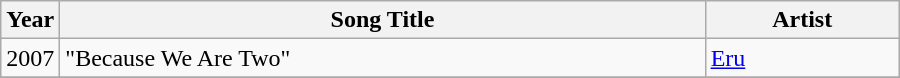<table class="wikitable" style="width:600px">
<tr>
<th width=10>Year</th>
<th>Song Title</th>
<th>Artist</th>
</tr>
<tr>
<td>2007</td>
<td>"Because We Are Two"</td>
<td><a href='#'>Eru</a></td>
</tr>
<tr>
</tr>
</table>
